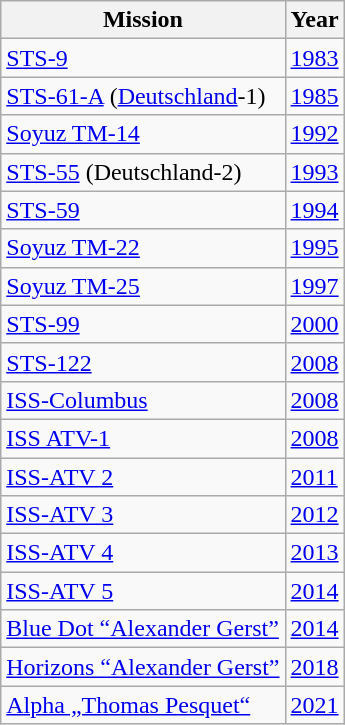<table class=wikitable>
<tr>
<th>Mission</th>
<th>Year</th>
</tr>
<tr>
<td><a href='#'>STS-9</a></td>
<td><a href='#'>1983</a></td>
</tr>
<tr>
<td><a href='#'>STS-61-A</a> (<a href='#'>Deutschland</a>-1)</td>
<td><a href='#'>1985</a></td>
</tr>
<tr>
<td><a href='#'>Soyuz TM-14</a></td>
<td><a href='#'>1992</a></td>
</tr>
<tr>
<td><a href='#'>STS-55</a> (Deutschland-2)</td>
<td><a href='#'>1993</a></td>
</tr>
<tr>
<td><a href='#'>STS-59</a></td>
<td><a href='#'>1994</a></td>
</tr>
<tr>
<td><a href='#'>Soyuz TM-22</a></td>
<td><a href='#'>1995</a></td>
</tr>
<tr>
<td><a href='#'>Soyuz TM-25</a></td>
<td><a href='#'>1997</a></td>
</tr>
<tr>
<td><a href='#'>STS-99</a></td>
<td><a href='#'>2000</a></td>
</tr>
<tr>
<td><a href='#'>STS-122</a></td>
<td><a href='#'>2008</a></td>
</tr>
<tr>
<td><a href='#'>ISS-Columbus</a></td>
<td><a href='#'>2008</a></td>
</tr>
<tr>
<td><a href='#'>ISS ATV-1</a></td>
<td><a href='#'>2008</a></td>
</tr>
<tr>
<td><a href='#'>ISS-ATV 2</a></td>
<td><a href='#'>2011</a></td>
</tr>
<tr>
<td><a href='#'>ISS-ATV 3</a></td>
<td><a href='#'>2012</a></td>
</tr>
<tr>
<td><a href='#'>ISS-ATV 4</a></td>
<td><a href='#'>2013</a></td>
</tr>
<tr>
<td><a href='#'>ISS-ATV 5</a></td>
<td><a href='#'>2014</a></td>
</tr>
<tr>
<td><a href='#'>Blue Dot “Alexander Gerst”</a></td>
<td><a href='#'>2014</a></td>
</tr>
<tr>
<td><a href='#'>Horizons “Alexander Gerst”</a></td>
<td><a href='#'>2018</a></td>
</tr>
<tr>
<td><a href='#'>Alpha „Thomas Pesquet“</a></td>
<td><a href='#'>2021</a></td>
</tr>
</table>
